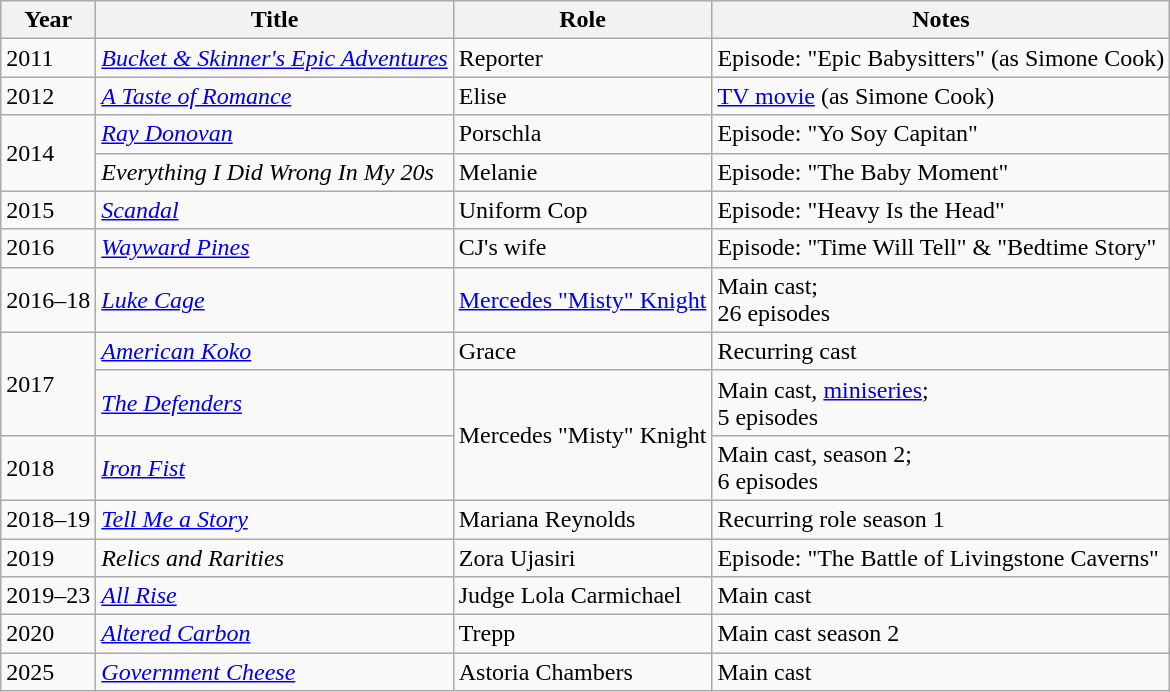<table class="wikitable sortable">
<tr>
<th>Year</th>
<th>Title</th>
<th>Role</th>
<th>Notes</th>
</tr>
<tr>
<td>2011</td>
<td><em><a href='#'>Bucket & Skinner's Epic Adventures</a></em></td>
<td>Reporter</td>
<td>Episode: "Epic Babysitters" (as Simone Cook)</td>
</tr>
<tr>
<td>2012</td>
<td><em><a href='#'>A Taste of Romance</a></em></td>
<td>Elise</td>
<td><a href='#'>TV movie</a> (as Simone Cook)</td>
</tr>
<tr>
<td rowspan=2>2014</td>
<td><em><a href='#'>Ray Donovan</a></em></td>
<td>Porschla</td>
<td>Episode: "Yo Soy Capitan"</td>
</tr>
<tr>
<td><em>Everything I Did Wrong In My 20s</em></td>
<td>Melanie</td>
<td>Episode: "The Baby Moment"</td>
</tr>
<tr>
<td>2015</td>
<td><em><a href='#'>Scandal</a></em></td>
<td>Uniform Cop</td>
<td>Episode: "Heavy Is the Head"</td>
</tr>
<tr>
<td>2016</td>
<td><em><a href='#'>Wayward Pines</a></em></td>
<td>CJ's wife</td>
<td>Episode: "Time Will Tell" & "Bedtime Story"</td>
</tr>
<tr>
<td>2016–18</td>
<td><em><a href='#'>Luke Cage</a></em></td>
<td><a href='#'>Mercedes "Misty" Knight</a></td>
<td>Main cast; <br>26 episodes</td>
</tr>
<tr>
<td rowspan=2>2017</td>
<td><em><a href='#'>American Koko</a></em></td>
<td>Grace</td>
<td>Recurring cast</td>
</tr>
<tr>
<td><em><a href='#'>The Defenders</a></em></td>
<td rowspan=2>Mercedes "Misty" Knight</td>
<td>Main cast, <a href='#'>miniseries</a>; <br>5 episodes</td>
</tr>
<tr>
<td>2018</td>
<td><em><a href='#'>Iron Fist</a></em></td>
<td>Main cast, season 2; <br>6 episodes</td>
</tr>
<tr>
<td>2018–19</td>
<td><em><a href='#'>Tell Me a Story</a></em></td>
<td>Mariana Reynolds</td>
<td>Recurring role season 1</td>
</tr>
<tr>
<td>2019</td>
<td><em>Relics and Rarities</em></td>
<td>Zora Ujasiri</td>
<td>Episode: "The Battle of Livingstone Caverns"</td>
</tr>
<tr>
<td>2019–23</td>
<td><em><a href='#'>All Rise</a></em></td>
<td>Judge Lola Carmichael</td>
<td>Main cast</td>
</tr>
<tr>
<td>2020</td>
<td><em><a href='#'>Altered Carbon</a></em></td>
<td>Trepp</td>
<td>Main cast season 2</td>
</tr>
<tr>
<td>2025</td>
<td><em><a href='#'>Government Cheese</a></em></td>
<td>Astoria Chambers</td>
<td>Main cast</td>
</tr>
</table>
